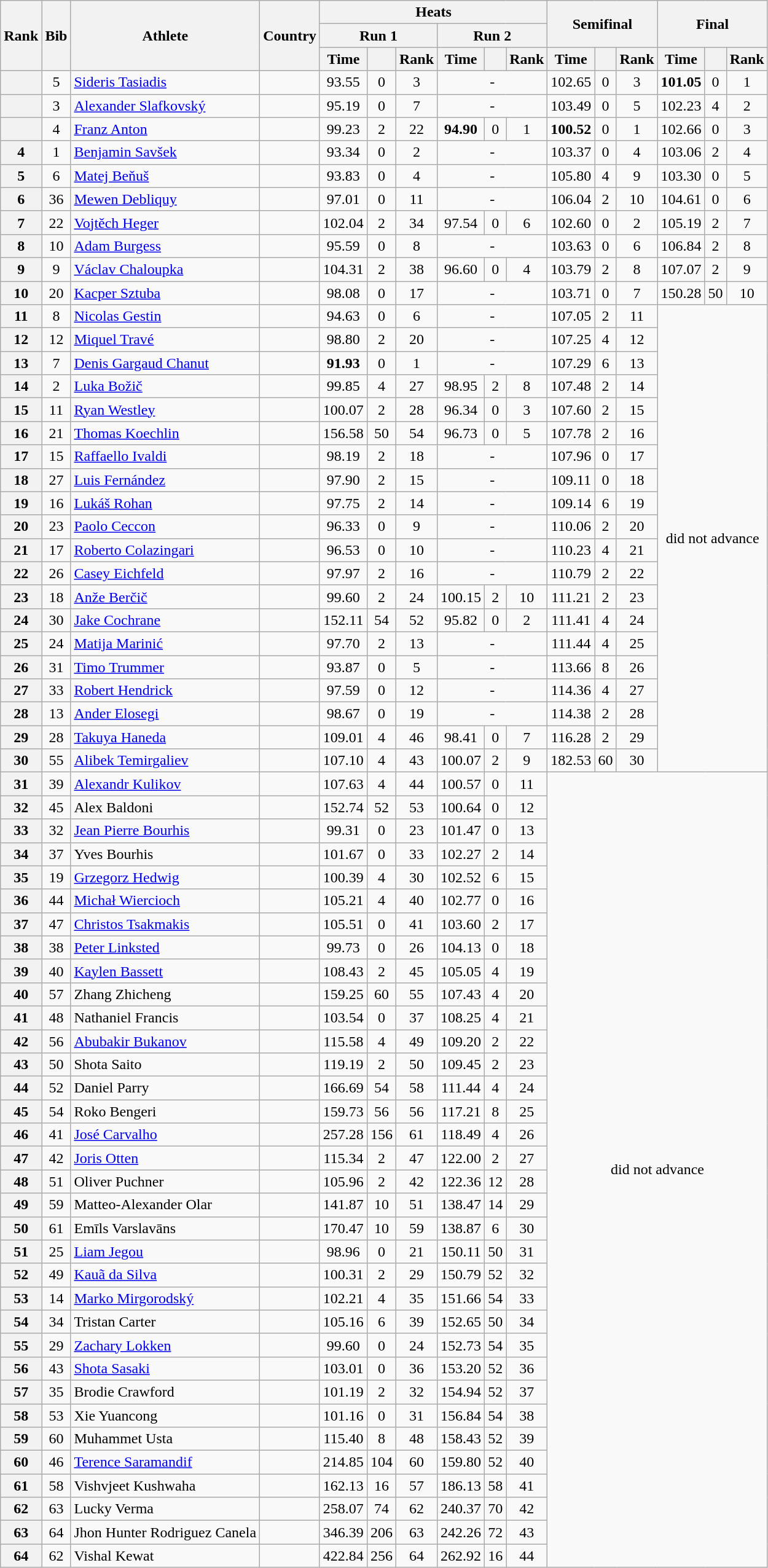<table class="wikitable" style="text-align:center">
<tr>
<th rowspan=3>Rank</th>
<th rowspan=3>Bib</th>
<th rowspan=3>Athlete</th>
<th rowspan=3>Country</th>
<th colspan=6>Heats</th>
<th colspan=3 rowspan=2>Semifinal</th>
<th colspan=3 rowspan=2>Final</th>
</tr>
<tr>
<th colspan=3>Run 1</th>
<th colspan=3>Run 2</th>
</tr>
<tr>
<th>Time</th>
<th></th>
<th>Rank</th>
<th>Time</th>
<th></th>
<th>Rank</th>
<th>Time</th>
<th></th>
<th>Rank</th>
<th>Time</th>
<th></th>
<th>Rank</th>
</tr>
<tr>
<th></th>
<td>5</td>
<td align=left><a href='#'>Sideris Tasiadis</a></td>
<td align=left></td>
<td>93.55</td>
<td>0</td>
<td>3</td>
<td colspan=3>-</td>
<td>102.65</td>
<td>0</td>
<td>3</td>
<td><strong>101.05</strong></td>
<td>0</td>
<td>1</td>
</tr>
<tr>
<th></th>
<td>3</td>
<td align=left><a href='#'>Alexander Slafkovský</a></td>
<td align=left></td>
<td>95.19</td>
<td>0</td>
<td>7</td>
<td colspan=3>-</td>
<td>103.49</td>
<td>0</td>
<td>5</td>
<td>102.23</td>
<td>4</td>
<td>2</td>
</tr>
<tr>
<th></th>
<td>4</td>
<td align=left><a href='#'>Franz Anton</a></td>
<td align=left></td>
<td>99.23</td>
<td>2</td>
<td>22</td>
<td><strong>94.90</strong></td>
<td>0</td>
<td>1</td>
<td><strong>100.52</strong></td>
<td>0</td>
<td>1</td>
<td>102.66</td>
<td>0</td>
<td>3</td>
</tr>
<tr>
<th>4</th>
<td>1</td>
<td align=left><a href='#'>Benjamin Savšek</a></td>
<td align=left></td>
<td>93.34</td>
<td>0</td>
<td>2</td>
<td colspan=3>-</td>
<td>103.37</td>
<td>0</td>
<td>4</td>
<td>103.06</td>
<td>2</td>
<td>4</td>
</tr>
<tr>
<th>5</th>
<td>6</td>
<td align=left><a href='#'>Matej Beňuš</a></td>
<td align=left></td>
<td>93.83</td>
<td>0</td>
<td>4</td>
<td colspan=3>-</td>
<td>105.80</td>
<td>4</td>
<td>9</td>
<td>103.30</td>
<td>0</td>
<td>5</td>
</tr>
<tr>
<th>6</th>
<td>36</td>
<td align=left><a href='#'>Mewen Debliquy</a></td>
<td align=left></td>
<td>97.01</td>
<td>0</td>
<td>11</td>
<td colspan=3>-</td>
<td>106.04</td>
<td>2</td>
<td>10</td>
<td>104.61</td>
<td>0</td>
<td>6</td>
</tr>
<tr>
<th>7</th>
<td>22</td>
<td align=left><a href='#'>Vojtěch Heger</a></td>
<td align=left></td>
<td>102.04</td>
<td>2</td>
<td>34</td>
<td>97.54</td>
<td>0</td>
<td>6</td>
<td>102.60</td>
<td>0</td>
<td>2</td>
<td>105.19</td>
<td>2</td>
<td>7</td>
</tr>
<tr>
<th>8</th>
<td>10</td>
<td align=left><a href='#'>Adam Burgess</a></td>
<td align=left></td>
<td>95.59</td>
<td>0</td>
<td>8</td>
<td colspan=3>-</td>
<td>103.63</td>
<td>0</td>
<td>6</td>
<td>106.84</td>
<td>2</td>
<td>8</td>
</tr>
<tr>
<th>9</th>
<td>9</td>
<td align=left><a href='#'>Václav Chaloupka</a></td>
<td align=left></td>
<td>104.31</td>
<td>2</td>
<td>38</td>
<td>96.60</td>
<td>0</td>
<td>4</td>
<td>103.79</td>
<td>2</td>
<td>8</td>
<td>107.07</td>
<td>2</td>
<td>9</td>
</tr>
<tr>
<th>10</th>
<td>20</td>
<td align=left><a href='#'>Kacper Sztuba</a></td>
<td align=left></td>
<td>98.08</td>
<td>0</td>
<td>17</td>
<td colspan=3>-</td>
<td>103.71</td>
<td>0</td>
<td>7</td>
<td>150.28</td>
<td>50</td>
<td>10</td>
</tr>
<tr>
<th>11</th>
<td>8</td>
<td align=left><a href='#'>Nicolas Gestin</a></td>
<td align=left></td>
<td>94.63</td>
<td>0</td>
<td>6</td>
<td colspan=3>-</td>
<td>107.05</td>
<td>2</td>
<td>11</td>
<td colspan=3 rowspan=20>did not advance</td>
</tr>
<tr>
<th>12</th>
<td>12</td>
<td align=left><a href='#'>Miquel Travé</a></td>
<td align=left></td>
<td>98.80</td>
<td>2</td>
<td>20</td>
<td colspan=3>-</td>
<td>107.25</td>
<td>4</td>
<td>12</td>
</tr>
<tr>
<th>13</th>
<td>7</td>
<td align=left><a href='#'>Denis Gargaud Chanut</a></td>
<td align=left></td>
<td><strong>91.93</strong></td>
<td>0</td>
<td>1</td>
<td colspan=3>-</td>
<td>107.29</td>
<td>6</td>
<td>13</td>
</tr>
<tr>
<th>14</th>
<td>2</td>
<td align=left><a href='#'>Luka Božič</a></td>
<td align=left></td>
<td>99.85</td>
<td>4</td>
<td>27</td>
<td>98.95</td>
<td>2</td>
<td>8</td>
<td>107.48</td>
<td>2</td>
<td>14</td>
</tr>
<tr>
<th>15</th>
<td>11</td>
<td align=left><a href='#'>Ryan Westley</a></td>
<td align=left></td>
<td>100.07</td>
<td>2</td>
<td>28</td>
<td>96.34</td>
<td>0</td>
<td>3</td>
<td>107.60</td>
<td>2</td>
<td>15</td>
</tr>
<tr>
<th>16</th>
<td>21</td>
<td align=left><a href='#'>Thomas Koechlin</a></td>
<td align=left></td>
<td>156.58</td>
<td>50</td>
<td>54</td>
<td>96.73</td>
<td>0</td>
<td>5</td>
<td>107.78</td>
<td>2</td>
<td>16</td>
</tr>
<tr>
<th>17</th>
<td>15</td>
<td align=left><a href='#'>Raffaello Ivaldi</a></td>
<td align=left></td>
<td>98.19</td>
<td>2</td>
<td>18</td>
<td colspan=3>-</td>
<td>107.96</td>
<td>0</td>
<td>17</td>
</tr>
<tr>
<th>18</th>
<td>27</td>
<td align=left><a href='#'>Luis Fernández</a></td>
<td align=left></td>
<td>97.90</td>
<td>2</td>
<td>15</td>
<td colspan=3>-</td>
<td>109.11</td>
<td>0</td>
<td>18</td>
</tr>
<tr>
<th>19</th>
<td>16</td>
<td align=left><a href='#'>Lukáš Rohan</a></td>
<td align=left></td>
<td>97.75</td>
<td>2</td>
<td>14</td>
<td colspan=3>-</td>
<td>109.14</td>
<td>6</td>
<td>19</td>
</tr>
<tr>
<th>20</th>
<td>23</td>
<td align=left><a href='#'>Paolo Ceccon</a></td>
<td align=left></td>
<td>96.33</td>
<td>0</td>
<td>9</td>
<td colspan=3>-</td>
<td>110.06</td>
<td>2</td>
<td>20</td>
</tr>
<tr>
<th>21</th>
<td>17</td>
<td align=left><a href='#'>Roberto Colazingari</a></td>
<td align=left></td>
<td>96.53</td>
<td>0</td>
<td>10</td>
<td colspan=3>-</td>
<td>110.23</td>
<td>4</td>
<td>21</td>
</tr>
<tr>
<th>22</th>
<td>26</td>
<td align=left><a href='#'>Casey Eichfeld</a></td>
<td align=left></td>
<td>97.97</td>
<td>2</td>
<td>16</td>
<td colspan=3>-</td>
<td>110.79</td>
<td>2</td>
<td>22</td>
</tr>
<tr>
<th>23</th>
<td>18</td>
<td align=left><a href='#'>Anže Berčič</a></td>
<td align=left></td>
<td>99.60</td>
<td>2</td>
<td>24</td>
<td>100.15</td>
<td>2</td>
<td>10</td>
<td>111.21</td>
<td>2</td>
<td>23</td>
</tr>
<tr>
<th>24</th>
<td>30</td>
<td align=left><a href='#'>Jake Cochrane</a></td>
<td align=left></td>
<td>152.11</td>
<td>54</td>
<td>52</td>
<td>95.82</td>
<td>0</td>
<td>2</td>
<td>111.41</td>
<td>4</td>
<td>24</td>
</tr>
<tr>
<th>25</th>
<td>24</td>
<td align=left><a href='#'>Matija Marinić</a></td>
<td align=left></td>
<td>97.70</td>
<td>2</td>
<td>13</td>
<td colspan=3>-</td>
<td>111.44</td>
<td>4</td>
<td>25</td>
</tr>
<tr>
<th>26</th>
<td>31</td>
<td align=left><a href='#'>Timo Trummer</a></td>
<td align=left></td>
<td>93.87</td>
<td>0</td>
<td>5</td>
<td colspan=3>-</td>
<td>113.66</td>
<td>8</td>
<td>26</td>
</tr>
<tr>
<th>27</th>
<td>33</td>
<td align=left><a href='#'>Robert Hendrick</a></td>
<td align=left></td>
<td>97.59</td>
<td>0</td>
<td>12</td>
<td colspan=3>-</td>
<td>114.36</td>
<td>4</td>
<td>27</td>
</tr>
<tr>
<th>28</th>
<td>13</td>
<td align=left><a href='#'>Ander Elosegi</a></td>
<td align=left></td>
<td>98.67</td>
<td>0</td>
<td>19</td>
<td colspan=3>-</td>
<td>114.38</td>
<td>2</td>
<td>28</td>
</tr>
<tr>
<th>29</th>
<td>28</td>
<td align=left><a href='#'>Takuya Haneda</a></td>
<td align=left></td>
<td>109.01</td>
<td>4</td>
<td>46</td>
<td>98.41</td>
<td>0</td>
<td>7</td>
<td>116.28</td>
<td>2</td>
<td>29</td>
</tr>
<tr>
<th>30</th>
<td>55</td>
<td align=left><a href='#'>Alibek Temirgaliev</a></td>
<td align=left></td>
<td>107.10</td>
<td>4</td>
<td>43</td>
<td>100.07</td>
<td>2</td>
<td>9</td>
<td>182.53</td>
<td>60</td>
<td>30</td>
</tr>
<tr>
<th>31</th>
<td>39</td>
<td align=left><a href='#'>Alexandr Kulikov</a></td>
<td align=left></td>
<td>107.63</td>
<td>4</td>
<td>44</td>
<td>100.57</td>
<td>0</td>
<td>11</td>
<td colspan=6 rowspan=34>did not advance</td>
</tr>
<tr>
<th>32</th>
<td>45</td>
<td align=left>Alex Baldoni</td>
<td align=left></td>
<td>152.74</td>
<td>52</td>
<td>53</td>
<td>100.64</td>
<td>0</td>
<td>12</td>
</tr>
<tr>
<th>33</th>
<td>32</td>
<td align=left><a href='#'>Jean Pierre Bourhis</a></td>
<td align=left></td>
<td>99.31</td>
<td>0</td>
<td>23</td>
<td>101.47</td>
<td>0</td>
<td>13</td>
</tr>
<tr>
<th>34</th>
<td>37</td>
<td align=left>Yves Bourhis</td>
<td align=left></td>
<td>101.67</td>
<td>0</td>
<td>33</td>
<td>102.27</td>
<td>2</td>
<td>14</td>
</tr>
<tr>
<th>35</th>
<td>19</td>
<td align=left><a href='#'>Grzegorz Hedwig</a></td>
<td align=left></td>
<td>100.39</td>
<td>4</td>
<td>30</td>
<td>102.52</td>
<td>6</td>
<td>15</td>
</tr>
<tr>
<th>36</th>
<td>44</td>
<td align=left><a href='#'>Michał Wiercioch</a></td>
<td align=left></td>
<td>105.21</td>
<td>4</td>
<td>40</td>
<td>102.77</td>
<td>0</td>
<td>16</td>
</tr>
<tr>
<th>37</th>
<td>47</td>
<td align=left><a href='#'>Christos Tsakmakis</a></td>
<td align=left></td>
<td>105.51</td>
<td>0</td>
<td>41</td>
<td>103.60</td>
<td>2</td>
<td>17</td>
</tr>
<tr>
<th>38</th>
<td>38</td>
<td align=left><a href='#'>Peter Linksted</a></td>
<td align=left></td>
<td>99.73</td>
<td>0</td>
<td>26</td>
<td>104.13</td>
<td>0</td>
<td>18</td>
</tr>
<tr>
<th>39</th>
<td>40</td>
<td align=left><a href='#'>Kaylen Bassett</a></td>
<td align=left></td>
<td>108.43</td>
<td>2</td>
<td>45</td>
<td>105.05</td>
<td>4</td>
<td>19</td>
</tr>
<tr>
<th>40</th>
<td>57</td>
<td align=left>Zhang Zhicheng</td>
<td align=left></td>
<td>159.25</td>
<td>60</td>
<td>55</td>
<td>107.43</td>
<td>4</td>
<td>20</td>
</tr>
<tr>
<th>41</th>
<td>48</td>
<td align=left>Nathaniel Francis</td>
<td align=left></td>
<td>103.54</td>
<td>0</td>
<td>37</td>
<td>108.25</td>
<td>4</td>
<td>21</td>
</tr>
<tr>
<th>42</th>
<td>56</td>
<td align=left><a href='#'>Abubakir Bukanov</a></td>
<td align=left></td>
<td>115.58</td>
<td>4</td>
<td>49</td>
<td>109.20</td>
<td>2</td>
<td>22</td>
</tr>
<tr>
<th>43</th>
<td>50</td>
<td align=left>Shota Saito</td>
<td align=left></td>
<td>119.19</td>
<td>2</td>
<td>50</td>
<td>109.45</td>
<td>2</td>
<td>23</td>
</tr>
<tr>
<th>44</th>
<td>52</td>
<td align=left>Daniel Parry</td>
<td align=left></td>
<td>166.69</td>
<td>54</td>
<td>58</td>
<td>111.44</td>
<td>4</td>
<td>24</td>
</tr>
<tr>
<th>45</th>
<td>54</td>
<td align=left>Roko Bengeri</td>
<td align=left></td>
<td>159.73</td>
<td>56</td>
<td>56</td>
<td>117.21</td>
<td>8</td>
<td>25</td>
</tr>
<tr>
<th>46</th>
<td>41</td>
<td align=left><a href='#'>José Carvalho</a></td>
<td align=left></td>
<td>257.28</td>
<td>156</td>
<td>61</td>
<td>118.49</td>
<td>4</td>
<td>26</td>
</tr>
<tr>
<th>47</th>
<td>42</td>
<td align=left><a href='#'>Joris Otten</a></td>
<td align=left></td>
<td>115.34</td>
<td>2</td>
<td>47</td>
<td>122.00</td>
<td>2</td>
<td>27</td>
</tr>
<tr>
<th>48</th>
<td>51</td>
<td align=left>Oliver Puchner</td>
<td align=left></td>
<td>105.96</td>
<td>2</td>
<td>42</td>
<td>122.36</td>
<td>12</td>
<td>28</td>
</tr>
<tr>
<th>49</th>
<td>59</td>
<td align=left>Matteo-Alexander Olar</td>
<td align=left></td>
<td>141.87</td>
<td>10</td>
<td>51</td>
<td>138.47</td>
<td>14</td>
<td>29</td>
</tr>
<tr>
<th>50</th>
<td>61</td>
<td align=left>Emīls Varslavāns</td>
<td align=left></td>
<td>170.47</td>
<td>10</td>
<td>59</td>
<td>138.87</td>
<td>6</td>
<td>30</td>
</tr>
<tr>
<th>51</th>
<td>25</td>
<td align=left><a href='#'>Liam Jegou</a></td>
<td align=left></td>
<td>98.96</td>
<td>0</td>
<td>21</td>
<td>150.11</td>
<td>50</td>
<td>31</td>
</tr>
<tr>
<th>52</th>
<td>49</td>
<td align=left><a href='#'>Kauã da Silva</a></td>
<td align=left></td>
<td>100.31</td>
<td>2</td>
<td>29</td>
<td>150.79</td>
<td>52</td>
<td>32</td>
</tr>
<tr>
<th>53</th>
<td>14</td>
<td align=left><a href='#'>Marko Mirgorodský</a></td>
<td align=left></td>
<td>102.21</td>
<td>4</td>
<td>35</td>
<td>151.66</td>
<td>54</td>
<td>33</td>
</tr>
<tr>
<th>54</th>
<td>34</td>
<td align=left>Tristan Carter</td>
<td align=left></td>
<td>105.16</td>
<td>6</td>
<td>39</td>
<td>152.65</td>
<td>50</td>
<td>34</td>
</tr>
<tr>
<th>55</th>
<td>29</td>
<td align=left><a href='#'>Zachary Lokken</a></td>
<td align=left></td>
<td>99.60</td>
<td>0</td>
<td>24</td>
<td>152.73</td>
<td>54</td>
<td>35</td>
</tr>
<tr>
<th>56</th>
<td>43</td>
<td align=left><a href='#'>Shota Sasaki</a></td>
<td align=left></td>
<td>103.01</td>
<td>0</td>
<td>36</td>
<td>153.20</td>
<td>52</td>
<td>36</td>
</tr>
<tr>
<th>57</th>
<td>35</td>
<td align=left>Brodie Crawford</td>
<td align=left></td>
<td>101.19</td>
<td>2</td>
<td>32</td>
<td>154.94</td>
<td>52</td>
<td>37</td>
</tr>
<tr>
<th>58</th>
<td>53</td>
<td align=left>Xie Yuancong</td>
<td align=left></td>
<td>101.16</td>
<td>0</td>
<td>31</td>
<td>156.84</td>
<td>54</td>
<td>38</td>
</tr>
<tr>
<th>59</th>
<td>60</td>
<td align=left>Muhammet Usta</td>
<td align=left></td>
<td>115.40</td>
<td>8</td>
<td>48</td>
<td>158.43</td>
<td>52</td>
<td>39</td>
</tr>
<tr>
<th>60</th>
<td>46</td>
<td align=left><a href='#'>Terence Saramandif</a></td>
<td align=left></td>
<td>214.85</td>
<td>104</td>
<td>60</td>
<td>159.80</td>
<td>52</td>
<td>40</td>
</tr>
<tr>
<th>61</th>
<td>58</td>
<td align=left>Vishvjeet Kushwaha</td>
<td align=left></td>
<td>162.13</td>
<td>16</td>
<td>57</td>
<td>186.13</td>
<td>58</td>
<td>41</td>
</tr>
<tr>
<th>62</th>
<td>63</td>
<td align=left>Lucky Verma</td>
<td align=left></td>
<td>258.07</td>
<td>74</td>
<td>62</td>
<td>240.37</td>
<td>70</td>
<td>42</td>
</tr>
<tr>
<th>63</th>
<td>64</td>
<td align=left>Jhon Hunter Rodriguez Canela</td>
<td align=left></td>
<td>346.39</td>
<td>206</td>
<td>63</td>
<td>242.26</td>
<td>72</td>
<td>43</td>
</tr>
<tr>
<th>64</th>
<td>62</td>
<td align=left>Vishal Kewat</td>
<td align=left></td>
<td>422.84</td>
<td>256</td>
<td>64</td>
<td>262.92</td>
<td>16</td>
<td>44</td>
</tr>
</table>
